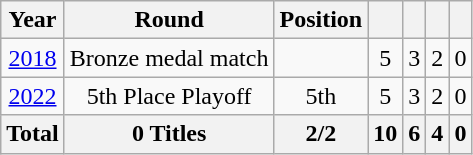<table class="wikitable" style="text-align: center;">
<tr>
<th>Year</th>
<th>Round</th>
<th>Position</th>
<th></th>
<th></th>
<th></th>
<th></th>
</tr>
<tr>
<td> <a href='#'>2018</a></td>
<td>Bronze medal match</td>
<td></td>
<td>5</td>
<td>3</td>
<td>2</td>
<td>0</td>
</tr>
<tr>
<td> <a href='#'>2022</a></td>
<td>5th Place Playoff</td>
<td>5th</td>
<td>5</td>
<td>3</td>
<td>2</td>
<td>0</td>
</tr>
<tr>
<th>Total</th>
<th>0 Titles</th>
<th>2/2</th>
<th>10</th>
<th>6</th>
<th>4</th>
<th>0</th>
</tr>
</table>
